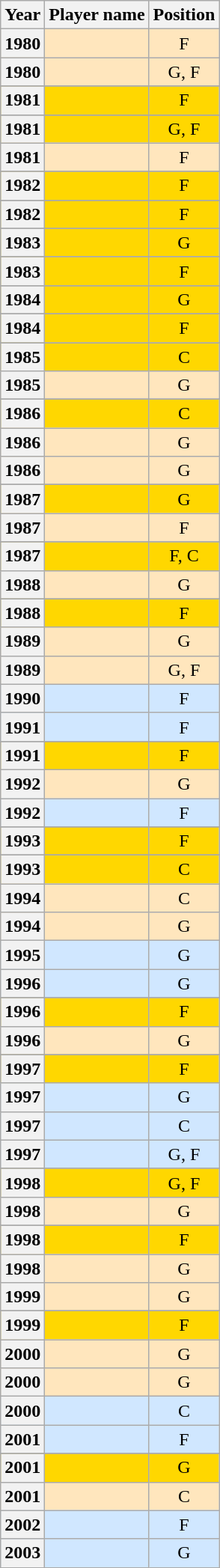<table class="wikitable plainrowheaders">
<tr>
<th scope="col">Year</th>
<th scope="col">Player name</th>
<th scope="col">Position</th>
</tr>
<tr style="background:#ffe6bd;">
<th scope="row" style="text-align:center;">1980</th>
<td style="text-align:center;"></td>
<td style="text-align:center;">F</td>
</tr>
<tr style="background:#ffe6bd;">
<th scope="row" style="text-align:center;">1980</th>
<td style="text-align:center;"></td>
<td style="text-align:center;">G, F</td>
</tr>
<tr>
</tr>
<tr style="background:Gold;">
<th scope="row" style="text-align:center;">1981</th>
<td style="text-align:center;"></td>
<td style="text-align:center;">F</td>
</tr>
<tr>
</tr>
<tr style="background:Gold;">
<th scope="row" style="text-align:center;">1981</th>
<td style="text-align:center;"></td>
<td style="text-align:center;">G, F</td>
</tr>
<tr style="background:#ffe6bd;">
<th scope="row" style="text-align:center;">1981</th>
<td style="text-align:center;"></td>
<td style="text-align:center;">F</td>
</tr>
<tr>
</tr>
<tr style="background:Gold;">
<th scope="row" style="text-align:center;">1982</th>
<td style="text-align:center;"></td>
<td style="text-align:center;">F</td>
</tr>
<tr>
</tr>
<tr style="background:Gold;">
<th scope="row" style="text-align:center;">1982</th>
<td style="text-align:center;"></td>
<td style="text-align:center;">F</td>
</tr>
<tr>
</tr>
<tr style="background:Gold;">
<th scope="row" style="text-align:center;">1983</th>
<td style="text-align:center;"></td>
<td style="text-align:center;">G</td>
</tr>
<tr>
</tr>
<tr style="background:Gold;">
<th scope="row" style="text-align:center;">1983</th>
<td style="text-align:center;"></td>
<td style="text-align:center;">F</td>
</tr>
<tr>
</tr>
<tr style="background:Gold;">
<th scope="row" style="text-align:center;">1984</th>
<td style="text-align:center;"></td>
<td style="text-align:center;">G</td>
</tr>
<tr>
</tr>
<tr style="background:Gold;">
<th scope="row" style="text-align:center;">1984</th>
<td style="text-align:center;"></td>
<td style="text-align:center;">F</td>
</tr>
<tr>
</tr>
<tr style="background:Gold;">
<th scope="row" style="text-align:center;">1985</th>
<td style="text-align:center;"></td>
<td style="text-align:center;">C</td>
</tr>
<tr style="background:#ffe6bd;">
<th scope="row" style="text-align:center;">1985</th>
<td style="text-align:center;"></td>
<td style="text-align:center;">G</td>
</tr>
<tr>
</tr>
<tr style="background:Gold;">
<th scope="row" style="text-align:center;">1986</th>
<td style="text-align:center;"></td>
<td style="text-align:center;">C</td>
</tr>
<tr style="background:#ffe6bd;">
<th scope="row" style="text-align:center;">1986</th>
<td style="text-align:center;"></td>
<td style="text-align:center;">G</td>
</tr>
<tr style="background:#ffe6bd;">
<th scope="row" style="text-align:center;">1986</th>
<td style="text-align:center;"></td>
<td style="text-align:center;">G</td>
</tr>
<tr>
</tr>
<tr style="background:Gold;">
<th scope="row" style="text-align:center;">1987</th>
<td style="text-align:center;"></td>
<td style="text-align:center;">G</td>
</tr>
<tr style="background:#ffe6bd;">
<th scope="row" style="text-align:center;">1987</th>
<td style="text-align:center;"></td>
<td style="text-align:center;">F</td>
</tr>
<tr>
</tr>
<tr style="background:Gold;">
<th scope="row" style="text-align:center;">1987</th>
<td style="text-align:center;"></td>
<td style="text-align:center;">F, C</td>
</tr>
<tr style="background:#ffe6bd;">
<th scope="row" style="text-align:center;">1988</th>
<td style="text-align:center;"></td>
<td style="text-align:center;">G</td>
</tr>
<tr>
</tr>
<tr style="background:Gold;">
<th scope="row" style="text-align:center;">1988</th>
<td style="text-align:center;"></td>
<td style="text-align:center;">F</td>
</tr>
<tr style="background:#ffe6bd;">
<th scope="row" style="text-align:center;">1989</th>
<td style="text-align:center;"></td>
<td style="text-align:center;">G</td>
</tr>
<tr style="background:#ffe6bd;">
<th scope="row" style="text-align:center;">1989</th>
<td style="text-align:center;"></td>
<td style="text-align:center;">G, F</td>
</tr>
<tr style="background:#d0e7ff;">
<th scope="row" style="text-align:center;">1990</th>
<td style="text-align:center;"></td>
<td style="text-align:center;">F</td>
</tr>
<tr style="background:#d0e7ff;">
<th scope="row" style="text-align:center;">1991</th>
<td style="text-align:center;"></td>
<td style="text-align:center;">F</td>
</tr>
<tr>
</tr>
<tr style="background:Gold;">
<th scope="row" style="text-align:center;">1991</th>
<td style="text-align:center;"></td>
<td style="text-align:center;">F</td>
</tr>
<tr style="background:#ffe6bd;">
<th scope="row" style="text-align:center;">1992</th>
<td style="text-align:center;"></td>
<td style="text-align:center;">G</td>
</tr>
<tr style="background:#d0e7ff;">
<th scope="row" style="text-align:center;">1992</th>
<td style="text-align:center;"></td>
<td style="text-align:center;">F</td>
</tr>
<tr>
</tr>
<tr style="background:Gold;">
<th scope="row" style="text-align:center;">1993</th>
<td style="text-align:center;"></td>
<td style="text-align:center;">F</td>
</tr>
<tr>
</tr>
<tr style="background:Gold;">
<th scope="row" style="text-align:center;">1993</th>
<td style="text-align:center;"></td>
<td style="text-align:center;">C</td>
</tr>
<tr style="background:#ffe6bd;">
<th scope="row" style="text-align:center;">1994</th>
<td style="text-align:center;"></td>
<td style="text-align:center;">C</td>
</tr>
<tr style="background:#ffe6bd;">
<th scope="row" style="text-align:center;">1994</th>
<td style="text-align:center;"></td>
<td style="text-align:center;">G</td>
</tr>
<tr style="background:#d0e7ff;">
<th scope="row" style="text-align:center;">1995</th>
<td style="text-align:center;"></td>
<td style="text-align:center;">G</td>
</tr>
<tr style="background:#d0e7ff;">
<th scope="row" style="text-align:center;">1996</th>
<td style="text-align:center;"></td>
<td style="text-align:center;">G</td>
</tr>
<tr>
</tr>
<tr style="background:Gold;">
<th scope="row" style="text-align:center;">1996</th>
<td style="text-align:center;"></td>
<td style="text-align:center;">F</td>
</tr>
<tr style="background:#ffe6bd;">
<th scope="row" style="text-align:center;">1996</th>
<td style="text-align:center;"></td>
<td style="text-align:center;">G</td>
</tr>
<tr>
</tr>
<tr style="background:Gold;">
<th scope="row" style="text-align:center;">1997</th>
<td style="text-align:center;"></td>
<td style="text-align:center;">F</td>
</tr>
<tr style="background:#d0e7ff;">
<th scope="row" style="text-align:center;">1997</th>
<td style="text-align:center;"></td>
<td style="text-align:center;">G</td>
</tr>
<tr style="background:#d0e7ff;">
<th scope="row" style="text-align:center;">1997</th>
<td style="text-align:center;"></td>
<td style="text-align:center;">C</td>
</tr>
<tr style="background:#d0e7ff;">
<th scope="row" style="text-align:center;">1997</th>
<td style="text-align:center;"></td>
<td style="text-align:center;">G, F</td>
</tr>
<tr>
</tr>
<tr style="background:Gold;">
<th scope="row" style="text-align:center;">1998</th>
<td style="text-align:center;"></td>
<td style="text-align:center;">G, F</td>
</tr>
<tr style="background:#ffe6bd;">
<th scope="row" style="text-align:center;">1998</th>
<td style="text-align:center;"></td>
<td style="text-align:center;">G</td>
</tr>
<tr>
</tr>
<tr style="background:Gold;">
<th scope="row" style="text-align:center;">1998</th>
<td style="text-align:center;"></td>
<td style="text-align:center;">F</td>
</tr>
<tr style="background:#ffe6bd;">
<th scope="row" style="text-align:center;">1998</th>
<td style="text-align:center;"></td>
<td style="text-align:center;">G</td>
</tr>
<tr style="background:#ffe6bd;">
<th scope="row" style="text-align:center;">1999</th>
<td style="text-align:center;"></td>
<td style="text-align:center;">G</td>
</tr>
<tr>
</tr>
<tr style="background:Gold;">
<th scope="row" style="text-align:center;">1999</th>
<td style="text-align:center;"></td>
<td style="text-align:center;">F</td>
</tr>
<tr style="background:#ffe6bd;">
<th scope="row" style="text-align:center;">2000</th>
<td style="text-align:center;"></td>
<td style="text-align:center;">G</td>
</tr>
<tr style="background:#ffe6bd;">
<th scope="row" style="text-align:center;">2000</th>
<td style="text-align:center;"></td>
<td style="text-align:center;">G</td>
</tr>
<tr style="background:#d0e7ff;">
<th scope="row" style="text-align:center;">2000</th>
<td style="text-align:center;"></td>
<td style="text-align:center;">C</td>
</tr>
<tr style="background:#d0e7ff;">
<th scope="row" style="text-align:center;">2001</th>
<td style="text-align:center;"></td>
<td style="text-align:center;">F</td>
</tr>
<tr>
</tr>
<tr style="background:Gold;">
<th scope="row" style="text-align:center;">2001</th>
<td style="text-align:center;"></td>
<td style="text-align:center;">G</td>
</tr>
<tr style="background:#ffe6bd;">
<th scope="row" style="text-align:center;">2001</th>
<td style="text-align:center;"></td>
<td style="text-align:center;">C</td>
</tr>
<tr style="background:#d0e7ff;">
<th scope="row" style="text-align:center;">2002</th>
<td style="text-align:center;"></td>
<td style="text-align:center;">F</td>
</tr>
<tr style="background:#d0e7ff;">
<th scope="row" style="text-align:center;">2003</th>
<td style="text-align:center;"></td>
<td style="text-align:center;">G</td>
</tr>
</table>
